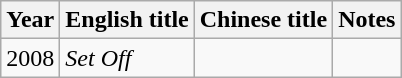<table class="wikitable">
<tr>
<th>Year</th>
<th>English title</th>
<th>Chinese title</th>
<th>Notes</th>
</tr>
<tr>
<td>2008</td>
<td><em>Set Off</em></td>
<td></td>
<td></td>
</tr>
</table>
